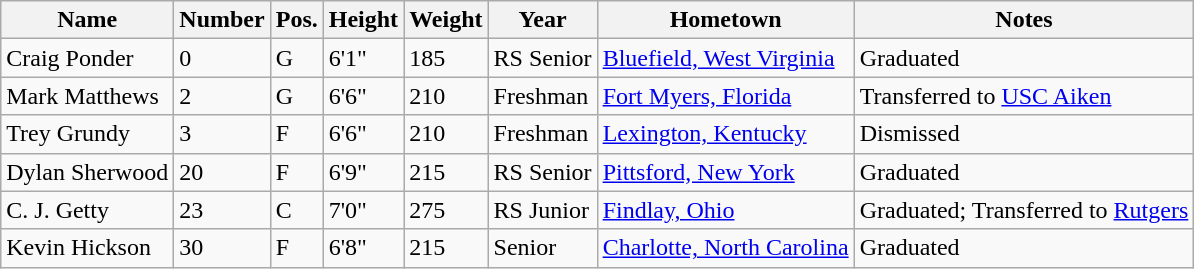<table class="wikitable sortable">
<tr>
<th>Name</th>
<th>Number</th>
<th>Pos.</th>
<th>Height</th>
<th>Weight</th>
<th>Year</th>
<th>Hometown</th>
<th class="unsortable">Notes</th>
</tr>
<tr>
<td>Craig Ponder</td>
<td>0</td>
<td>G</td>
<td>6'1"</td>
<td>185</td>
<td>RS Senior</td>
<td><a href='#'>Bluefield, West Virginia</a></td>
<td>Graduated</td>
</tr>
<tr>
<td>Mark Matthews</td>
<td>2</td>
<td>G</td>
<td>6'6"</td>
<td>210</td>
<td>Freshman</td>
<td><a href='#'>Fort Myers, Florida</a></td>
<td>Transferred to <a href='#'>USC Aiken</a></td>
</tr>
<tr>
<td>Trey Grundy</td>
<td>3</td>
<td>F</td>
<td>6'6"</td>
<td>210</td>
<td>Freshman</td>
<td><a href='#'>Lexington, Kentucky</a></td>
<td>Dismissed</td>
</tr>
<tr>
<td>Dylan Sherwood</td>
<td>20</td>
<td>F</td>
<td>6'9"</td>
<td>215</td>
<td>RS Senior</td>
<td><a href='#'>Pittsford, New York</a></td>
<td>Graduated</td>
</tr>
<tr>
<td>C. J. Getty</td>
<td>23</td>
<td>C</td>
<td>7'0"</td>
<td>275</td>
<td>RS Junior</td>
<td><a href='#'>Findlay, Ohio</a></td>
<td>Graduated; Transferred to <a href='#'>Rutgers</a></td>
</tr>
<tr>
<td>Kevin Hickson</td>
<td>30</td>
<td>F</td>
<td>6'8"</td>
<td>215</td>
<td>Senior</td>
<td><a href='#'>Charlotte, North Carolina</a></td>
<td>Graduated</td>
</tr>
</table>
